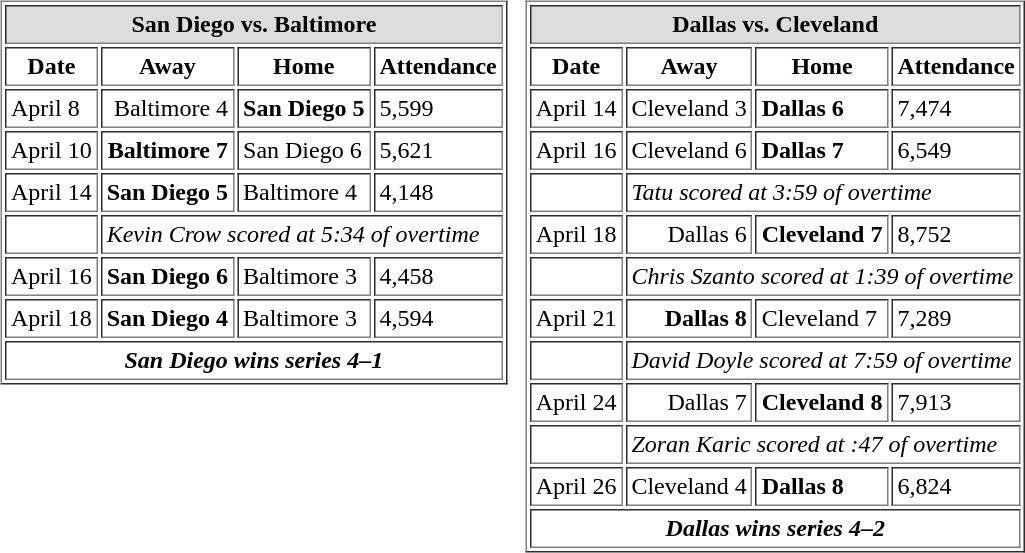<table cellspacing="10">
<tr>
<td valign="top"><br><table cellpadding="3" border="1">
<tr>
<th bgcolor="#DDDDDD" align="center" colspan="4">San Diego vs. Baltimore</th>
</tr>
<tr>
<th>Date</th>
<th>Away</th>
<th>Home</th>
<th>Attendance</th>
</tr>
<tr>
<td>April 8</td>
<td align="right">Baltimore 4</td>
<td><strong>San Diego 5</strong></td>
<td>5,599</td>
</tr>
<tr>
<td>April 10</td>
<td align="right"><strong>Baltimore 7</strong></td>
<td>San Diego 6</td>
<td>5,621</td>
</tr>
<tr>
<td>April 14</td>
<td align="right"><strong>San Diego 5</strong></td>
<td>Baltimore 4</td>
<td>4,148</td>
</tr>
<tr>
<td></td>
<td align="left" colspan="4"><em>Kevin Crow scored at 5:34 of overtime</em></td>
</tr>
<tr>
<td>April 16</td>
<td align="right"><strong>San Diego 6</strong></td>
<td>Baltimore 3</td>
<td>4,458</td>
</tr>
<tr>
<td>April 18</td>
<td align="right"><strong>San Diego 4</strong></td>
<td>Baltimore 3</td>
<td>4,594</td>
</tr>
<tr>
<td align="center" colspan="4"><strong><em>San Diego wins series 4–1</em></strong></td>
</tr>
</table>
</td>
<td valign="top"><br><table cellpadding="3" border="1">
<tr>
<th bgcolor="#DDDDDD" align="center" colspan="4">Dallas vs. Cleveland</th>
</tr>
<tr>
<th>Date</th>
<th>Away</th>
<th>Home</th>
<th>Attendance</th>
</tr>
<tr>
<td>April 14</td>
<td align="right">Cleveland 3</td>
<td><strong>Dallas 6</strong></td>
<td>7,474</td>
</tr>
<tr>
<td>April 16</td>
<td align="right">Cleveland 6</td>
<td><strong>Dallas 7</strong></td>
<td>6,549</td>
</tr>
<tr>
<td></td>
<td align="left" colspan="4"><em>Tatu scored at 3:59 of overtime</em></td>
</tr>
<tr>
<td>April 18</td>
<td align="right">Dallas 6</td>
<td><strong>Cleveland 7</strong></td>
<td>8,752</td>
</tr>
<tr>
<td></td>
<td align="left" colspan="4"><em>Chris Szanto scored at 1:39 of overtime</em></td>
</tr>
<tr>
<td>April 21</td>
<td align="right"><strong>Dallas 8</strong></td>
<td>Cleveland 7</td>
<td>7,289</td>
</tr>
<tr>
<td></td>
<td align="left" colspan="4"><em>David Doyle scored at 7:59 of overtime</em></td>
</tr>
<tr>
<td>April 24</td>
<td align="right">Dallas 7</td>
<td><strong>Cleveland 8</strong></td>
<td>7,913</td>
</tr>
<tr>
<td></td>
<td align="left" colspan="4"><em>Zoran Karic scored at :47 of overtime</em></td>
</tr>
<tr>
<td>April 26</td>
<td align="right">Cleveland 4</td>
<td><strong>Dallas 8</strong></td>
<td>6,824</td>
</tr>
<tr>
<td align="center" colspan="4"><strong><em>Dallas wins series 4–2</em></strong></td>
</tr>
</table>
</td>
</tr>
</table>
